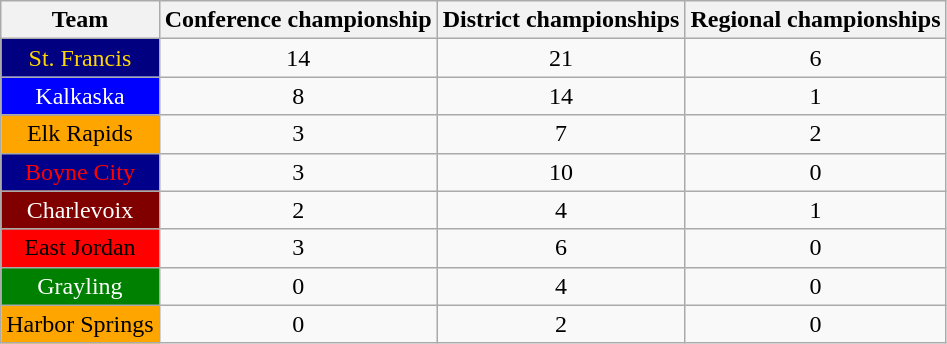<table class="wikitable sortable" style="text-align:center">
<tr>
<th>Team</th>
<th>Conference championship</th>
<th>District championships</th>
<th>Regional championships</th>
</tr>
<tr>
<td !align=center style="background:navy;color:gold">St. Francis</td>
<td>14</td>
<td>21 <br></td>
<td>6 <br></td>
</tr>
<tr>
<td !align=center style="background:blue;color:white">Kalkaska</td>
<td>8</td>
<td>14 <br></td>
<td>1 <br></td>
</tr>
<tr>
<td !align=center style="background:orange;color:black">Elk Rapids</td>
<td>3</td>
<td>7 <br></td>
<td>2 <br></td>
</tr>
<tr>
<td !align=center style="background:darkblue;color:red">Boyne City</td>
<td>3</td>
<td>10 <br></td>
<td>0</td>
</tr>
<tr>
<td !align=center style="background:maroon;color:white">Charlevoix</td>
<td>2</td>
<td>4 <br></td>
<td>1 <br></td>
</tr>
<tr>
<td !align=center style="background:red;color:black">East Jordan</td>
<td>3</td>
<td>6 <br></td>
<td>0</td>
</tr>
<tr>
<td !align=center style="background:green;color:white">Grayling</td>
<td>0</td>
<td>4 <br></td>
<td>0</td>
</tr>
<tr>
<td !align=center style="background:orange;color:black">Harbor Springs</td>
<td>0</td>
<td>2 <br></td>
<td>0</td>
</tr>
</table>
